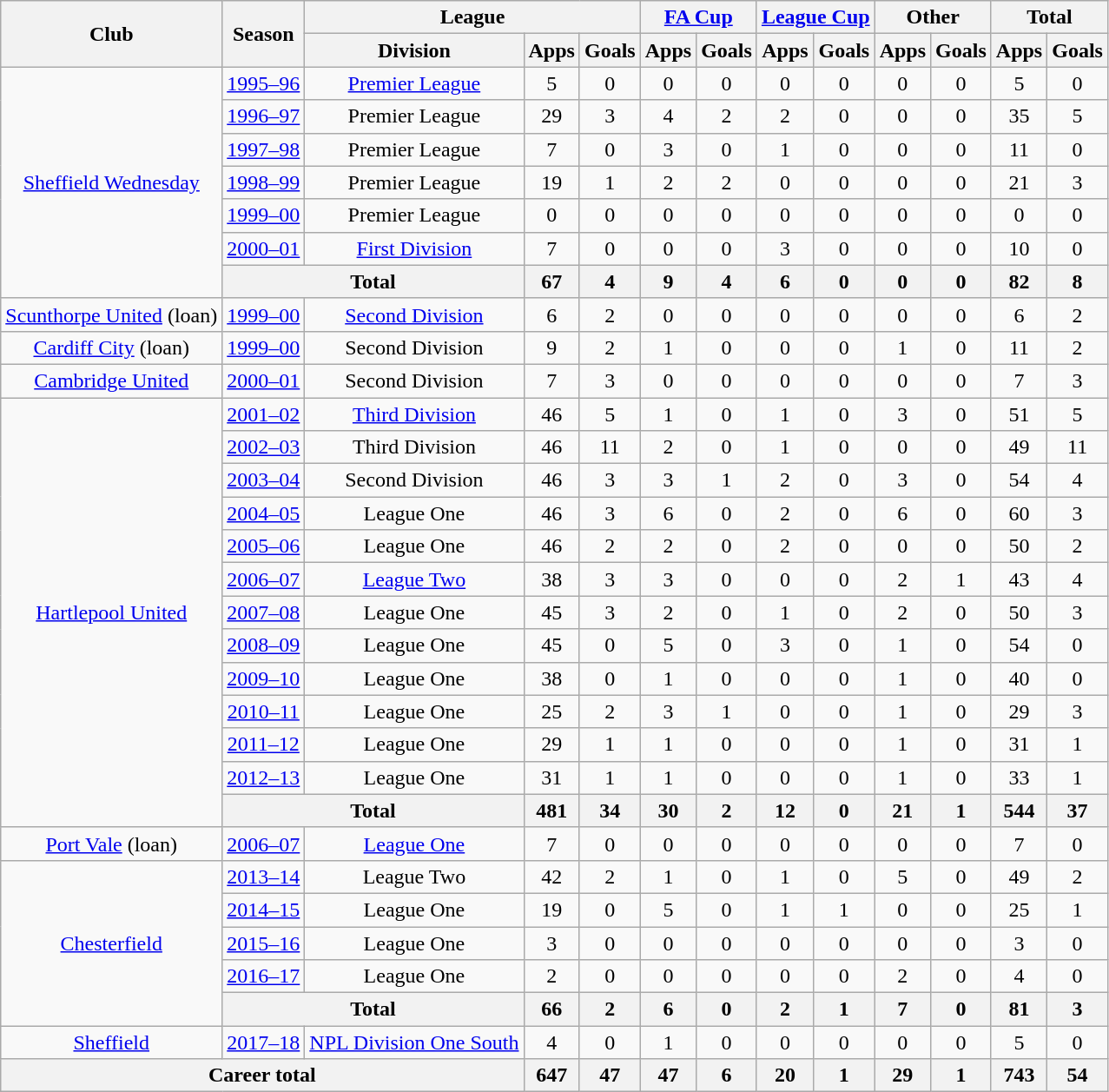<table class="wikitable" style="text-align:center">
<tr>
<th rowspan="2">Club</th>
<th rowspan="2">Season</th>
<th colspan="3">League</th>
<th colspan="2"><a href='#'>FA Cup</a></th>
<th colspan="2"><a href='#'>League Cup</a></th>
<th colspan="2">Other</th>
<th colspan="2">Total</th>
</tr>
<tr>
<th>Division</th>
<th>Apps</th>
<th>Goals</th>
<th>Apps</th>
<th>Goals</th>
<th>Apps</th>
<th>Goals</th>
<th>Apps</th>
<th>Goals</th>
<th>Apps</th>
<th>Goals</th>
</tr>
<tr>
<td rowspan="7"><a href='#'>Sheffield Wednesday</a></td>
<td><a href='#'>1995–96</a></td>
<td><a href='#'>Premier League</a></td>
<td>5</td>
<td>0</td>
<td>0</td>
<td>0</td>
<td>0</td>
<td>0</td>
<td>0</td>
<td>0</td>
<td>5</td>
<td>0</td>
</tr>
<tr>
<td><a href='#'>1996–97</a></td>
<td>Premier League</td>
<td>29</td>
<td>3</td>
<td>4</td>
<td>2</td>
<td>2</td>
<td>0</td>
<td>0</td>
<td>0</td>
<td>35</td>
<td>5</td>
</tr>
<tr>
<td><a href='#'>1997–98</a></td>
<td>Premier League</td>
<td>7</td>
<td>0</td>
<td>3</td>
<td>0</td>
<td>1</td>
<td>0</td>
<td>0</td>
<td>0</td>
<td>11</td>
<td>0</td>
</tr>
<tr>
<td><a href='#'>1998–99</a></td>
<td>Premier League</td>
<td>19</td>
<td>1</td>
<td>2</td>
<td>2</td>
<td>0</td>
<td>0</td>
<td>0</td>
<td>0</td>
<td>21</td>
<td>3</td>
</tr>
<tr>
<td><a href='#'>1999–00</a></td>
<td>Premier League</td>
<td>0</td>
<td>0</td>
<td>0</td>
<td>0</td>
<td>0</td>
<td>0</td>
<td>0</td>
<td>0</td>
<td>0</td>
<td>0</td>
</tr>
<tr>
<td><a href='#'>2000–01</a></td>
<td><a href='#'>First Division</a></td>
<td>7</td>
<td>0</td>
<td>0</td>
<td>0</td>
<td>3</td>
<td>0</td>
<td>0</td>
<td>0</td>
<td>10</td>
<td>0</td>
</tr>
<tr>
<th colspan="2">Total</th>
<th>67</th>
<th>4</th>
<th>9</th>
<th>4</th>
<th>6</th>
<th>0</th>
<th>0</th>
<th>0</th>
<th>82</th>
<th>8</th>
</tr>
<tr>
<td><a href='#'>Scunthorpe United</a> (loan)</td>
<td><a href='#'>1999–00</a></td>
<td><a href='#'>Second Division</a></td>
<td>6</td>
<td>2</td>
<td>0</td>
<td>0</td>
<td>0</td>
<td>0</td>
<td>0</td>
<td>0</td>
<td>6</td>
<td>2</td>
</tr>
<tr>
<td><a href='#'>Cardiff City</a> (loan)</td>
<td><a href='#'>1999–00</a></td>
<td>Second Division</td>
<td>9</td>
<td>2</td>
<td>1</td>
<td>0</td>
<td>0</td>
<td>0</td>
<td>1</td>
<td>0</td>
<td>11</td>
<td>2</td>
</tr>
<tr>
<td><a href='#'>Cambridge United</a></td>
<td><a href='#'>2000–01</a></td>
<td>Second Division</td>
<td>7</td>
<td>3</td>
<td>0</td>
<td>0</td>
<td>0</td>
<td>0</td>
<td>0</td>
<td>0</td>
<td>7</td>
<td>3</td>
</tr>
<tr>
<td rowspan="13"><a href='#'>Hartlepool United</a></td>
<td><a href='#'>2001–02</a></td>
<td><a href='#'>Third Division</a></td>
<td>46</td>
<td>5</td>
<td>1</td>
<td>0</td>
<td>1</td>
<td>0</td>
<td>3</td>
<td>0</td>
<td>51</td>
<td>5</td>
</tr>
<tr>
<td><a href='#'>2002–03</a></td>
<td>Third Division</td>
<td>46</td>
<td>11</td>
<td>2</td>
<td>0</td>
<td>1</td>
<td>0</td>
<td>0</td>
<td>0</td>
<td>49</td>
<td>11</td>
</tr>
<tr>
<td><a href='#'>2003–04</a></td>
<td>Second Division</td>
<td>46</td>
<td>3</td>
<td>3</td>
<td>1</td>
<td>2</td>
<td>0</td>
<td>3</td>
<td>0</td>
<td>54</td>
<td>4</td>
</tr>
<tr>
<td><a href='#'>2004–05</a></td>
<td>League One</td>
<td>46</td>
<td>3</td>
<td>6</td>
<td>0</td>
<td>2</td>
<td>0</td>
<td>6</td>
<td>0</td>
<td>60</td>
<td>3</td>
</tr>
<tr>
<td><a href='#'>2005–06</a></td>
<td>League One</td>
<td>46</td>
<td>2</td>
<td>2</td>
<td>0</td>
<td>2</td>
<td>0</td>
<td>0</td>
<td>0</td>
<td>50</td>
<td>2</td>
</tr>
<tr>
<td><a href='#'>2006–07</a></td>
<td><a href='#'>League Two</a></td>
<td>38</td>
<td>3</td>
<td>3</td>
<td>0</td>
<td>0</td>
<td>0</td>
<td>2</td>
<td>1</td>
<td>43</td>
<td>4</td>
</tr>
<tr>
<td><a href='#'>2007–08</a></td>
<td>League One</td>
<td>45</td>
<td>3</td>
<td>2</td>
<td>0</td>
<td>1</td>
<td>0</td>
<td>2</td>
<td>0</td>
<td>50</td>
<td>3</td>
</tr>
<tr>
<td><a href='#'>2008–09</a></td>
<td>League One</td>
<td>45</td>
<td>0</td>
<td>5</td>
<td>0</td>
<td>3</td>
<td>0</td>
<td>1</td>
<td>0</td>
<td>54</td>
<td>0</td>
</tr>
<tr>
<td><a href='#'>2009–10</a></td>
<td>League One</td>
<td>38</td>
<td>0</td>
<td>1</td>
<td>0</td>
<td>0</td>
<td>0</td>
<td>1</td>
<td>0</td>
<td>40</td>
<td>0</td>
</tr>
<tr>
<td><a href='#'>2010–11</a></td>
<td>League One</td>
<td>25</td>
<td>2</td>
<td>3</td>
<td>1</td>
<td>0</td>
<td>0</td>
<td>1</td>
<td>0</td>
<td>29</td>
<td>3</td>
</tr>
<tr>
<td><a href='#'>2011–12</a></td>
<td>League One</td>
<td>29</td>
<td>1</td>
<td>1</td>
<td>0</td>
<td>0</td>
<td>0</td>
<td>1</td>
<td>0</td>
<td>31</td>
<td>1</td>
</tr>
<tr>
<td><a href='#'>2012–13</a></td>
<td>League One</td>
<td>31</td>
<td>1</td>
<td>1</td>
<td>0</td>
<td>0</td>
<td>0</td>
<td>1</td>
<td>0</td>
<td>33</td>
<td>1</td>
</tr>
<tr>
<th colspan="2">Total</th>
<th>481</th>
<th>34</th>
<th>30</th>
<th>2</th>
<th>12</th>
<th>0</th>
<th>21</th>
<th>1</th>
<th>544</th>
<th>37</th>
</tr>
<tr>
<td><a href='#'>Port Vale</a> (loan)</td>
<td><a href='#'>2006–07</a></td>
<td><a href='#'>League One</a></td>
<td>7</td>
<td>0</td>
<td>0</td>
<td>0</td>
<td>0</td>
<td>0</td>
<td>0</td>
<td>0</td>
<td>7</td>
<td>0</td>
</tr>
<tr>
<td rowspan="5"><a href='#'>Chesterfield</a></td>
<td><a href='#'>2013–14</a></td>
<td>League Two</td>
<td>42</td>
<td>2</td>
<td>1</td>
<td>0</td>
<td>1</td>
<td>0</td>
<td>5</td>
<td>0</td>
<td>49</td>
<td>2</td>
</tr>
<tr>
<td><a href='#'>2014–15</a></td>
<td>League One</td>
<td>19</td>
<td>0</td>
<td>5</td>
<td>0</td>
<td>1</td>
<td>1</td>
<td>0</td>
<td>0</td>
<td>25</td>
<td>1</td>
</tr>
<tr>
<td><a href='#'>2015–16</a></td>
<td>League One</td>
<td>3</td>
<td>0</td>
<td>0</td>
<td>0</td>
<td>0</td>
<td>0</td>
<td>0</td>
<td>0</td>
<td>3</td>
<td>0</td>
</tr>
<tr>
<td><a href='#'>2016–17</a></td>
<td>League One</td>
<td>2</td>
<td>0</td>
<td>0</td>
<td>0</td>
<td>0</td>
<td>0</td>
<td>2</td>
<td>0</td>
<td>4</td>
<td>0</td>
</tr>
<tr>
<th colspan="2">Total</th>
<th>66</th>
<th>2</th>
<th>6</th>
<th>0</th>
<th>2</th>
<th>1</th>
<th>7</th>
<th>0</th>
<th>81</th>
<th>3</th>
</tr>
<tr>
<td><a href='#'>Sheffield</a></td>
<td><a href='#'>2017–18</a></td>
<td><a href='#'>NPL Division One South</a></td>
<td>4</td>
<td>0</td>
<td>1</td>
<td>0</td>
<td>0</td>
<td>0</td>
<td>0</td>
<td>0</td>
<td>5</td>
<td>0</td>
</tr>
<tr>
<th colspan="3">Career total</th>
<th>647</th>
<th>47</th>
<th>47</th>
<th>6</th>
<th>20</th>
<th>1</th>
<th>29</th>
<th>1</th>
<th>743</th>
<th>54</th>
</tr>
</table>
